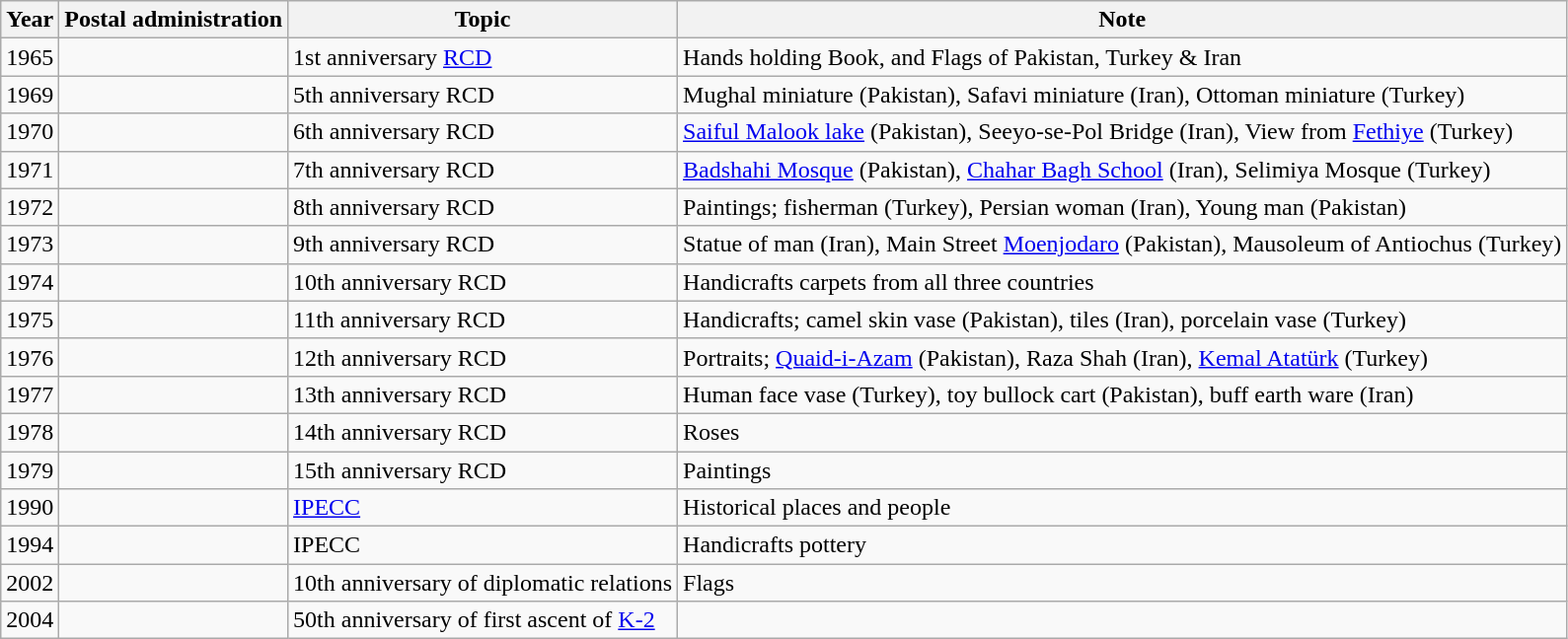<table class="wikitable">
<tr>
<th>Year</th>
<th>Postal administration</th>
<th>Topic</th>
<th>Note</th>
</tr>
<tr>
<td>1965</td>
<td><br></td>
<td>1st anniversary <a href='#'>RCD</a></td>
<td>Hands holding Book, and Flags of Pakistan, Turkey & Iran</td>
</tr>
<tr>
<td>1969</td>
<td><br></td>
<td>5th anniversary RCD</td>
<td>Mughal miniature (Pakistan), Safavi miniature (Iran), Ottoman miniature (Turkey)</td>
</tr>
<tr>
<td>1970</td>
<td><br></td>
<td>6th anniversary RCD</td>
<td><a href='#'>Saiful Malook lake</a> (Pakistan), Seeyo-se-Pol Bridge (Iran), View from <a href='#'>Fethiye</a> (Turkey)</td>
</tr>
<tr>
<td>1971</td>
<td><br></td>
<td>7th anniversary RCD</td>
<td><a href='#'>Badshahi Mosque</a> (Pakistan), <a href='#'>Chahar Bagh School</a> (Iran), Selimiya Mosque (Turkey)</td>
</tr>
<tr>
<td>1972</td>
<td><br></td>
<td>8th anniversary RCD</td>
<td>Paintings; fisherman (Turkey), Persian woman (Iran), Young man (Pakistan)</td>
</tr>
<tr>
<td>1973</td>
<td><br></td>
<td>9th anniversary RCD</td>
<td>Statue of man (Iran), Main Street <a href='#'>Moenjodaro</a> (Pakistan), Mausoleum of Antiochus (Turkey)</td>
</tr>
<tr>
<td>1974</td>
<td><br></td>
<td>10th anniversary RCD</td>
<td>Handicrafts carpets from all three countries</td>
</tr>
<tr>
<td>1975</td>
<td><br></td>
<td>11th anniversary RCD</td>
<td>Handicrafts; camel skin vase (Pakistan), tiles (Iran), porcelain vase (Turkey)</td>
</tr>
<tr>
<td>1976</td>
<td><br></td>
<td>12th anniversary RCD</td>
<td>Portraits; <a href='#'>Quaid-i-Azam</a> (Pakistan), Raza Shah (Iran), <a href='#'>Kemal Atatürk</a> (Turkey)</td>
</tr>
<tr>
<td>1977</td>
<td><br></td>
<td>13th anniversary RCD</td>
<td>Human face vase (Turkey), toy bullock cart (Pakistan), buff earth ware (Iran)</td>
</tr>
<tr>
<td>1978</td>
<td><br></td>
<td>14th anniversary RCD</td>
<td>Roses</td>
</tr>
<tr>
<td>1979</td>
<td><br></td>
<td>15th anniversary RCD</td>
<td>Paintings</td>
</tr>
<tr>
<td>1990</td>
<td></td>
<td><a href='#'>IPECC</a></td>
<td>Historical places and people</td>
</tr>
<tr>
<td>1994</td>
<td></td>
<td>IPECC</td>
<td>Handicrafts pottery</td>
</tr>
<tr>
<td>2002</td>
<td></td>
<td>10th anniversary of diplomatic relations</td>
<td>Flags</td>
</tr>
<tr>
<td>2004</td>
<td></td>
<td>50th anniversary of first ascent of <a href='#'>K-2</a></td>
<td></td>
</tr>
</table>
